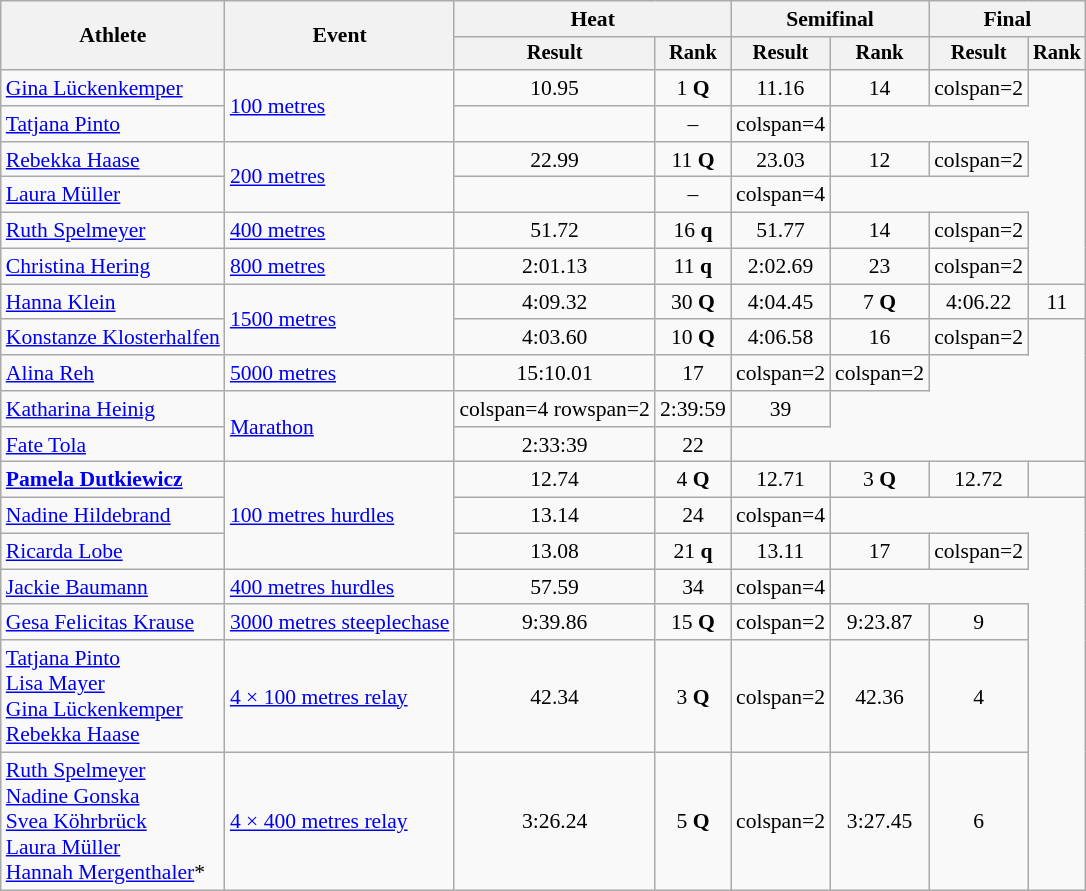<table class=wikitable style=font-size:90%>
<tr>
<th rowspan=2>Athlete</th>
<th rowspan=2>Event</th>
<th colspan=2>Heat</th>
<th colspan=2>Semifinal</th>
<th colspan=2>Final</th>
</tr>
<tr style=font-size:95%>
<th>Result</th>
<th>Rank</th>
<th>Result</th>
<th>Rank</th>
<th>Result</th>
<th>Rank</th>
</tr>
<tr align=center>
<td align=left><a href='#'>Gina Lückenkemper</a></td>
<td align=left rowspan=2><a href='#'>100 metres</a></td>
<td>10.95 <strong></strong></td>
<td>1 <strong>Q</strong></td>
<td>11.16</td>
<td>14</td>
<td>colspan=2 </td>
</tr>
<tr align=center>
<td align=left><a href='#'>Tatjana Pinto</a></td>
<td></td>
<td>–</td>
<td>colspan=4 </td>
</tr>
<tr align=center>
<td align=left><a href='#'>Rebekka Haase</a></td>
<td align=left rowspan=2><a href='#'>200 metres</a></td>
<td>22.99</td>
<td>11 <strong>Q</strong></td>
<td>23.03</td>
<td>12</td>
<td>colspan=2 </td>
</tr>
<tr align=center>
<td align=left><a href='#'>Laura Müller</a></td>
<td></td>
<td>–</td>
<td>colspan=4 </td>
</tr>
<tr align=center>
<td align=left><a href='#'>Ruth Spelmeyer</a></td>
<td align=left><a href='#'>400 metres</a></td>
<td>51.72 <strong></strong></td>
<td>16 <strong>q</strong></td>
<td>51.77</td>
<td>14</td>
<td>colspan=2 </td>
</tr>
<tr align=center>
<td align=left><a href='#'>Christina Hering</a></td>
<td align=left><a href='#'>800 metres</a></td>
<td>2:01.13</td>
<td>11 <strong>q</strong></td>
<td>2:02.69</td>
<td>23</td>
<td>colspan=2 </td>
</tr>
<tr align=center>
<td align=left><a href='#'>Hanna Klein</a></td>
<td align=left rowspan=2><a href='#'>1500 metres</a></td>
<td>4:09.32</td>
<td>30 <strong>Q</strong></td>
<td>4:04.45</td>
<td>7 <strong>Q</strong></td>
<td>4:06.22</td>
<td>11</td>
</tr>
<tr align=center>
<td align=left><a href='#'>Konstanze Klosterhalfen</a></td>
<td>4:03.60</td>
<td>10 <strong>Q</strong></td>
<td>4:06.58</td>
<td>16</td>
<td>colspan=2 </td>
</tr>
<tr align=center>
<td align=left><a href='#'>Alina Reh</a></td>
<td align=left><a href='#'>5000 metres</a></td>
<td>15:10.01 <strong></strong></td>
<td>17</td>
<td>colspan=2 </td>
<td>colspan=2 </td>
</tr>
<tr align=center>
<td align=left><a href='#'>Katharina Heinig</a></td>
<td align=left rowspan=2><a href='#'>Marathon</a></td>
<td>colspan=4 rowspan=2 </td>
<td>2:39:59 <strong></strong></td>
<td>39</td>
</tr>
<tr align=center>
<td align=left><a href='#'>Fate Tola</a></td>
<td>2:33:39</td>
<td>22</td>
</tr>
<tr align=center>
<td align=left><strong><a href='#'>Pamela Dutkiewicz</a></strong></td>
<td align=left rowspan=3><a href='#'>100 metres hurdles</a></td>
<td>12.74</td>
<td>4 <strong>Q</strong></td>
<td>12.71</td>
<td>3 <strong>Q</strong></td>
<td>12.72</td>
<td></td>
</tr>
<tr align=center>
<td align=left><a href='#'>Nadine Hildebrand</a></td>
<td>13.14</td>
<td>24</td>
<td>colspan=4 </td>
</tr>
<tr align=center>
<td align=left><a href='#'>Ricarda Lobe</a></td>
<td>13.08</td>
<td>21 <strong>q</strong></td>
<td>13.11</td>
<td>17</td>
<td>colspan=2 </td>
</tr>
<tr align=center>
<td align=left><a href='#'>Jackie Baumann</a></td>
<td align=left><a href='#'>400 metres hurdles</a></td>
<td>57.59</td>
<td>34</td>
<td>colspan=4 </td>
</tr>
<tr align=center>
<td align=left><a href='#'>Gesa Felicitas Krause</a></td>
<td align=left><a href='#'>3000 metres steeplechase</a></td>
<td>9:39.86</td>
<td>15 <strong>Q</strong></td>
<td>colspan=2 </td>
<td>9:23.87</td>
<td>9</td>
</tr>
<tr align=center>
<td align=left><a href='#'>Tatjana Pinto</a><br><a href='#'>Lisa Mayer</a><br><a href='#'>Gina Lückenkemper</a><br><a href='#'>Rebekka Haase</a></td>
<td align=left><a href='#'>4 × 100 metres relay</a></td>
<td>42.34</td>
<td>3 <strong>Q</strong></td>
<td>colspan=2 </td>
<td>42.36</td>
<td>4</td>
</tr>
<tr align=center>
<td align=left><a href='#'>Ruth Spelmeyer</a><br><a href='#'>Nadine Gonska</a><br><a href='#'>Svea Köhrbrück</a><br><a href='#'>Laura Müller</a><br><a href='#'>Hannah Mergenthaler</a>*</td>
<td align=left><a href='#'>4 × 400 metres relay</a></td>
<td>3:26.24 <strong></strong></td>
<td>5 <strong>Q</strong></td>
<td>colspan=2 </td>
<td>3:27.45</td>
<td>6</td>
</tr>
</table>
